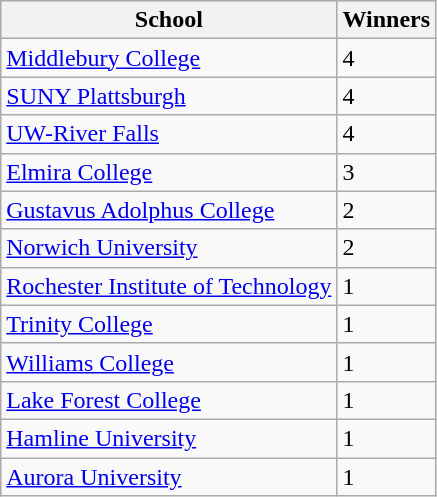<table class="wikitable">
<tr style="background:#e5e5e5;">
<th>School</th>
<th>Winners</th>
</tr>
<tr>
<td><a href='#'>Middlebury College</a></td>
<td>4</td>
</tr>
<tr>
<td><a href='#'>SUNY Plattsburgh</a></td>
<td>4</td>
</tr>
<tr>
<td><a href='#'>UW-River Falls</a></td>
<td>4</td>
</tr>
<tr>
<td><a href='#'>Elmira College</a></td>
<td>3</td>
</tr>
<tr>
<td><a href='#'>Gustavus Adolphus College</a></td>
<td>2</td>
</tr>
<tr>
<td><a href='#'>Norwich University</a></td>
<td>2</td>
</tr>
<tr>
<td><a href='#'>Rochester Institute of Technology</a></td>
<td>1</td>
</tr>
<tr>
<td><a href='#'>Trinity College</a></td>
<td>1</td>
</tr>
<tr>
<td><a href='#'>Williams College</a></td>
<td>1</td>
</tr>
<tr>
<td><a href='#'>Lake Forest College</a></td>
<td>1</td>
</tr>
<tr>
<td><a href='#'>Hamline University</a></td>
<td>1</td>
</tr>
<tr>
<td><a href='#'>Aurora University</a></td>
<td>1</td>
</tr>
</table>
